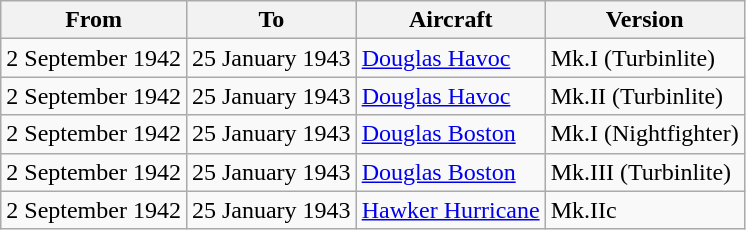<table class="wikitable">
<tr>
<th>From</th>
<th>To</th>
<th>Aircraft</th>
<th>Version</th>
</tr>
<tr>
<td>2 September 1942</td>
<td>25 January 1943</td>
<td><a href='#'>Douglas Havoc</a></td>
<td>Mk.I (Turbinlite)</td>
</tr>
<tr>
<td>2 September 1942</td>
<td>25 January 1943</td>
<td><a href='#'>Douglas Havoc</a></td>
<td>Mk.II (Turbinlite)</td>
</tr>
<tr>
<td>2 September 1942</td>
<td>25 January 1943</td>
<td><a href='#'>Douglas Boston</a></td>
<td>Mk.I (Nightfighter)</td>
</tr>
<tr>
<td>2 September 1942</td>
<td>25 January 1943</td>
<td><a href='#'>Douglas Boston</a></td>
<td>Mk.III (Turbinlite)</td>
</tr>
<tr>
<td>2 September 1942</td>
<td>25 January 1943</td>
<td><a href='#'>Hawker Hurricane</a></td>
<td>Mk.IIc</td>
</tr>
</table>
